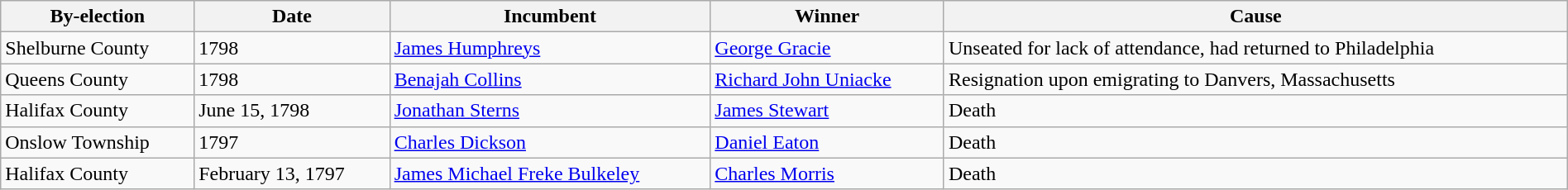<table class=wikitable style="width:100%">
<tr>
<th>By-election</th>
<th>Date</th>
<th>Incumbent</th>
<th>Winner</th>
<th>Cause</th>
</tr>
<tr>
<td>Shelburne County</td>
<td>1798</td>
<td><a href='#'>James Humphreys</a></td>
<td><a href='#'>George Gracie</a></td>
<td>Unseated for lack of attendance, had returned to Philadelphia</td>
</tr>
<tr>
<td>Queens County</td>
<td>1798</td>
<td><a href='#'>Benajah Collins</a></td>
<td><a href='#'>Richard John Uniacke</a></td>
<td>Resignation upon emigrating to Danvers, Massachusetts</td>
</tr>
<tr>
<td>Halifax County</td>
<td>June 15, 1798</td>
<td><a href='#'>Jonathan Sterns</a></td>
<td><a href='#'>James Stewart</a></td>
<td>Death</td>
</tr>
<tr>
<td>Onslow Township</td>
<td>1797</td>
<td><a href='#'>Charles Dickson</a></td>
<td><a href='#'>Daniel Eaton</a></td>
<td>Death</td>
</tr>
<tr>
<td>Halifax County</td>
<td>February 13, 1797</td>
<td><a href='#'>James Michael Freke Bulkeley</a></td>
<td><a href='#'>Charles Morris</a></td>
<td>Death</td>
</tr>
</table>
